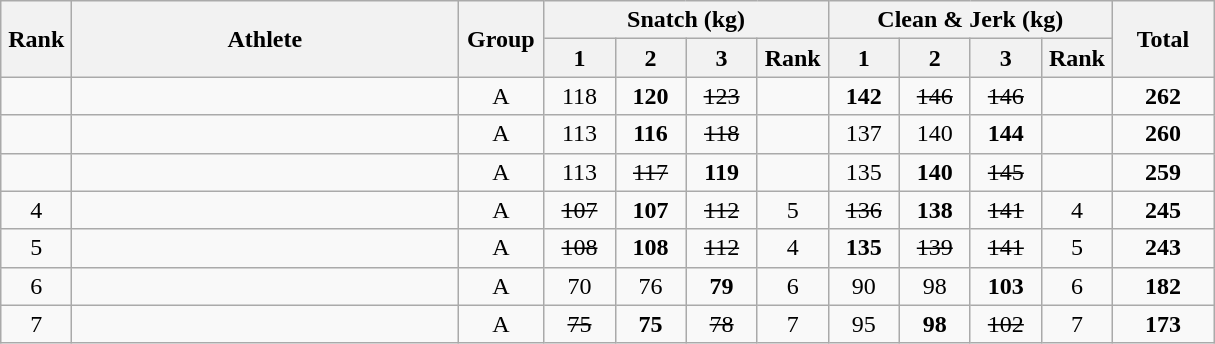<table class = "wikitable" style="text-align:center;">
<tr>
<th rowspan=2 width=40>Rank</th>
<th rowspan=2 width=250>Athlete</th>
<th rowspan=2 width=50>Group</th>
<th colspan=4>Snatch (kg)</th>
<th colspan=4>Clean & Jerk (kg)</th>
<th rowspan=2 width=60>Total</th>
</tr>
<tr>
<th width=40>1</th>
<th width=40>2</th>
<th width=40>3</th>
<th width=40>Rank</th>
<th width=40>1</th>
<th width=40>2</th>
<th width=40>3</th>
<th width=40>Rank</th>
</tr>
<tr>
<td></td>
<td align=left></td>
<td>A</td>
<td>118</td>
<td><strong>120</strong></td>
<td><s>123</s></td>
<td></td>
<td><strong>142</strong></td>
<td><s>146</s></td>
<td><s>146</s></td>
<td></td>
<td><strong>262</strong></td>
</tr>
<tr>
<td></td>
<td align=left></td>
<td>A</td>
<td>113</td>
<td><strong>116</strong></td>
<td><s>118</s></td>
<td></td>
<td>137</td>
<td>140</td>
<td><strong>144</strong></td>
<td></td>
<td><strong>260</strong></td>
</tr>
<tr>
<td></td>
<td align=left></td>
<td>A</td>
<td>113</td>
<td><s>117</s></td>
<td><strong>119</strong></td>
<td></td>
<td>135</td>
<td><strong>140</strong></td>
<td><s>145</s></td>
<td></td>
<td><strong>259</strong></td>
</tr>
<tr>
<td>4</td>
<td align=left></td>
<td>A</td>
<td><s>107</s></td>
<td><strong>107</strong></td>
<td><s>112</s></td>
<td>5</td>
<td><s>136</s></td>
<td><strong>138</strong></td>
<td><s>141</s></td>
<td>4</td>
<td><strong>245</strong></td>
</tr>
<tr>
<td>5</td>
<td align=left></td>
<td>A</td>
<td><s>108</s></td>
<td><strong>108</strong></td>
<td><s>112</s></td>
<td>4</td>
<td><strong>135</strong></td>
<td><s>139</s></td>
<td><s>141</s></td>
<td>5</td>
<td><strong>243</strong></td>
</tr>
<tr>
<td>6</td>
<td align=left></td>
<td>A</td>
<td>70</td>
<td>76</td>
<td><strong>79</strong></td>
<td>6</td>
<td>90</td>
<td>98</td>
<td><strong>103</strong></td>
<td>6</td>
<td><strong>182</strong></td>
</tr>
<tr>
<td>7</td>
<td align=left></td>
<td>A</td>
<td><s>75</s></td>
<td><strong>75</strong></td>
<td><s>78</s></td>
<td>7</td>
<td>95</td>
<td><strong>98</strong></td>
<td><s>102</s></td>
<td>7</td>
<td><strong>173</strong></td>
</tr>
</table>
